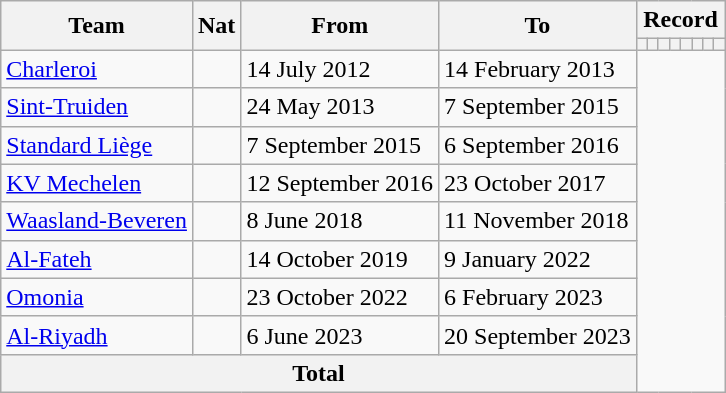<table class=wikitable style="text-align: center">
<tr>
<th rowspan="2">Team</th>
<th rowspan="2">Nat</th>
<th rowspan="2">From</th>
<th rowspan="2">To</th>
<th colspan="8">Record</th>
</tr>
<tr>
<th></th>
<th></th>
<th></th>
<th></th>
<th></th>
<th></th>
<th></th>
<th></th>
</tr>
<tr>
<td align=left><a href='#'>Charleroi</a></td>
<td></td>
<td align=left>14 July 2012</td>
<td align=left>14 February 2013<br></td>
</tr>
<tr>
<td align=left><a href='#'>Sint-Truiden</a></td>
<td></td>
<td align=left>24 May 2013</td>
<td align=left>7 September 2015<br></td>
</tr>
<tr>
<td align=left><a href='#'>Standard Liège</a></td>
<td></td>
<td align=left>7 September 2015</td>
<td align=left>6 September 2016<br></td>
</tr>
<tr>
<td align=left><a href='#'>KV Mechelen</a></td>
<td></td>
<td align=left>12 September 2016</td>
<td align=left>23 October 2017<br></td>
</tr>
<tr>
<td align=left><a href='#'>Waasland-Beveren</a></td>
<td></td>
<td align=left>8 June 2018</td>
<td align=left>11 November 2018<br></td>
</tr>
<tr>
<td align=left><a href='#'>Al-Fateh</a></td>
<td></td>
<td align=left>14 October 2019</td>
<td align=left>9 January 2022<br></td>
</tr>
<tr>
<td align=left><a href='#'>Omonia</a></td>
<td></td>
<td align=left>23 October 2022</td>
<td align=left>6 February 2023<br></td>
</tr>
<tr>
<td align=left><a href='#'>Al-Riyadh</a></td>
<td></td>
<td align=left>6 June 2023</td>
<td align=left>20 September 2023<br></td>
</tr>
<tr>
<th colspan=4>Total<br></th>
</tr>
</table>
